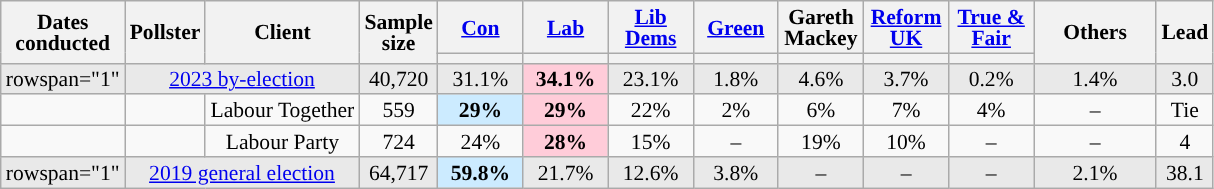<table class="wikitable sortable tpl-blanktable" style="text-align:center;font-size:90%;line-height:14px;">
<tr>
<th rowspan="2">Dates<br>conducted</th>
<th rowspan="2">Pollster</th>
<th rowspan="2">Client</th>
<th rowspan="2" data-sort-type="number">Sample<br>size</th>
<th class="unsortable" style="width:50px;"><a href='#'>Con</a></th>
<th class="unsortable" style="width:50px;"><a href='#'>Lab</a></th>
<th class="unsortable" style="width:50px;"><a href='#'>Lib Dems</a></th>
<th class="unsortable" style="width:50px;"><a href='#'>Green</a></th>
<th class="unsortable" style="width:50px;">Gareth Mackey</th>
<th class="unsortable" style="width:50px;"><a href='#'>Reform UK</a></th>
<th class="unsortable" style="width:50px;"><a href='#'>True & Fair</a></th>
<th rowspan="2" class="unsortable" style="width:75px;">Others</th>
<th rowspan="2" data-sort-type="number">Lead</th>
</tr>
<tr>
<th data-sort-type="number" style="background:"></th>
<th data-sort-type="number" style="background:"></th>
<th data-sort-type="number" style="background:"></th>
<th data-sort-type="number" style="background:"></th>
<th data-sort-type="number" style="background:"></th>
<th data-sort-type="number" style="background:"></th>
<th data-sort-type="number" style="background:"></th>
</tr>
<tr style="background:#E9E9E9;">
<td>rowspan="1" </td>
<td colspan="2" rowspan="1"><a href='#'>2023 by-election</a></td>
<td>40,720</td>
<td>31.1%</td>
<td style="background:#FFCCD9;"><strong>34.1%</strong></td>
<td>23.1%</td>
<td>1.8%</td>
<td>4.6%</td>
<td>3.7%</td>
<td>0.2%</td>
<td>1.4%</td>
<td style="background:">3.0</td>
</tr>
<tr>
<td></td>
<td></td>
<td>Labour Together</td>
<td>559</td>
<td style="background:#CCEBFF;"><strong>29%</strong></td>
<td style="background:#FFCCD9;"><strong>29%</strong></td>
<td>22%</td>
<td>2%</td>
<td>6%</td>
<td>7%</td>
<td>4%</td>
<td>–</td>
<td data-sort-value="0">Tie</td>
</tr>
<tr>
<td></td>
<td></td>
<td>Labour Party</td>
<td>724</td>
<td>24%</td>
<td style="background:#FFCCD9;"><strong>28%</strong></td>
<td>15%</td>
<td>–</td>
<td>19%</td>
<td>10%</td>
<td>–</td>
<td>–</td>
<td style="background:">4</td>
</tr>
<tr style="background:#E9E9E9;">
<td>rowspan="1" </td>
<td colspan="2" rowspan="1"><a href='#'>2019 general election</a></td>
<td>64,717</td>
<td style="background:#CCEBFF;"><strong>59.8%</strong></td>
<td>21.7%</td>
<td>12.6%</td>
<td>3.8%</td>
<td>–</td>
<td>–</td>
<td>–</td>
<td>2.1%</td>
<td style="background:">38.1</td>
</tr>
</table>
